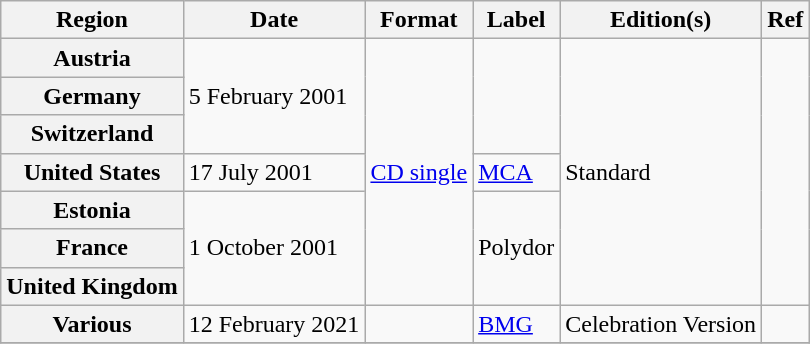<table class="wikitable plainrowheaders">
<tr>
<th scope="col">Region</th>
<th scope="col">Date</th>
<th scope="col">Format</th>
<th scope="col">Label</th>
<th scope="col">Edition(s)</th>
<th scope="col">Ref</th>
</tr>
<tr>
<th scope="row">Austria</th>
<td rowspan="3">5 February 2001</td>
<td rowspan="7"><a href='#'>CD single</a></td>
<td rowspan="3"></td>
<td rowspan="7">Standard</td>
<td rowspan="7" style="text-align:center;"></td>
</tr>
<tr>
<th scope="row">Germany</th>
</tr>
<tr>
<th scope="row">Switzerland</th>
</tr>
<tr>
<th scope="row">United States</th>
<td>17 July 2001</td>
<td><a href='#'>MCA</a></td>
</tr>
<tr>
<th scope="row">Estonia</th>
<td rowspan="3">1 October 2001</td>
<td rowspan="3">Polydor</td>
</tr>
<tr>
<th scope="row">France</th>
</tr>
<tr>
<th scope="row">United Kingdom</th>
</tr>
<tr>
<th scope="row">Various</th>
<td rowspan="1">12 February 2021</td>
<td rowspan="1"></td>
<td rowspan="1"><a href='#'>BMG</a></td>
<td rowspan="1">Celebration Version</td>
<td rowspan="1" style="text-align:center;"></td>
</tr>
<tr>
</tr>
</table>
